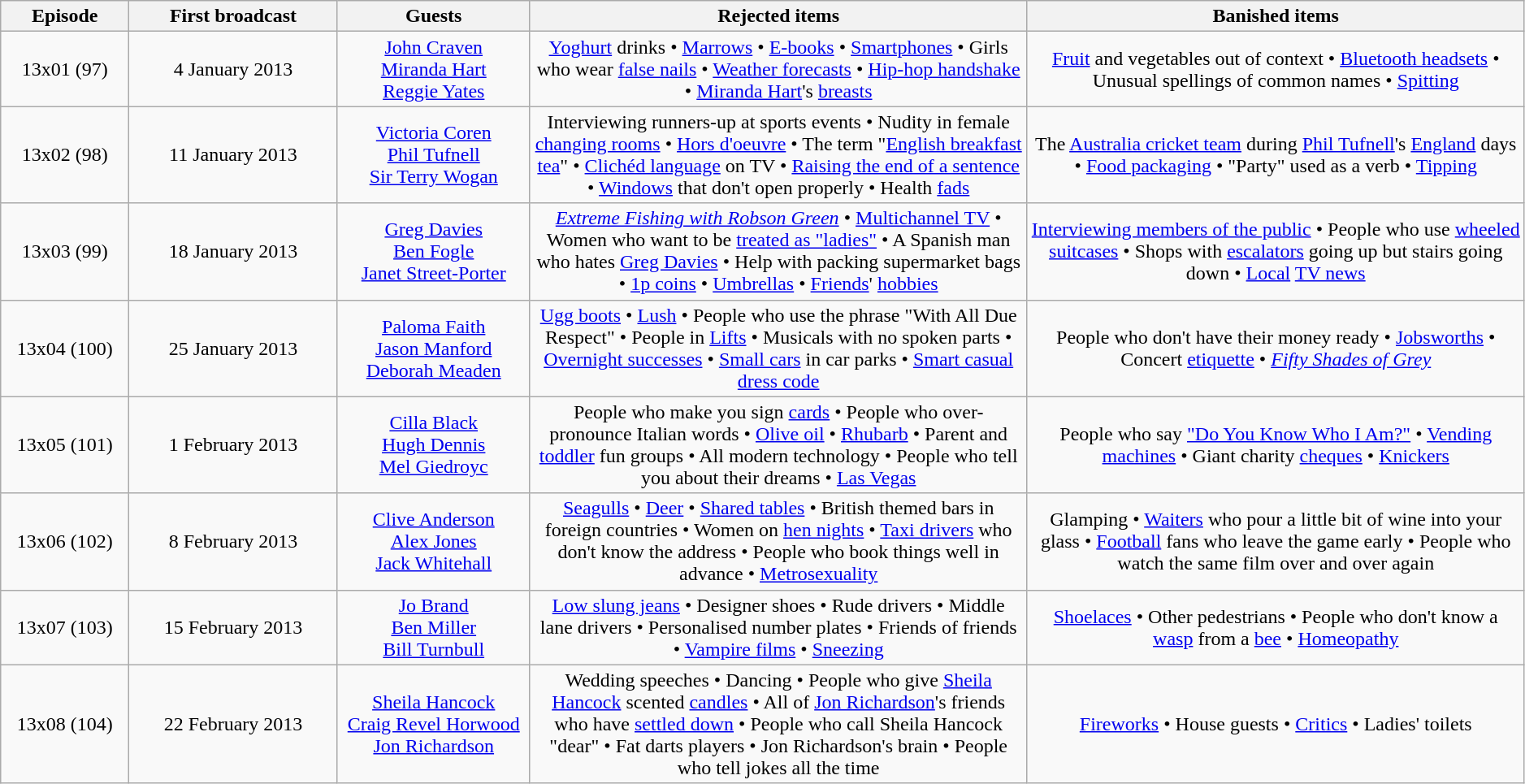<table class="wikitable"  style="width:99%; left:0 auto; text-align:center;">
<tr>
<th style="width:8%;">Episode</th>
<th style="width:13%;">First broadcast</th>
<th style="width:12%;">Guests</th>
<th style="width:31%;">Rejected items</th>
<th style="width:31%;">Banished items</th>
</tr>
<tr>
<td>13x01 (97)</td>
<td>4 January 2013</td>
<td><a href='#'>John Craven</a><br><a href='#'>Miranda Hart</a><br><a href='#'>Reggie Yates</a></td>
<td><a href='#'>Yoghurt</a> drinks • <a href='#'>Marrows</a> • <a href='#'>E-books</a> • <a href='#'>Smartphones</a> • Girls who wear <a href='#'>false nails</a> • <a href='#'>Weather forecasts</a> • <a href='#'>Hip-hop handshake</a> • <a href='#'>Miranda Hart</a>'s <a href='#'>breasts</a></td>
<td><a href='#'>Fruit</a> and vegetables out of context • <a href='#'>Bluetooth headsets</a> • Unusual spellings of common names • <a href='#'>Spitting</a></td>
</tr>
<tr>
<td>13x02 (98)</td>
<td>11 January 2013</td>
<td><a href='#'>Victoria Coren</a><br><a href='#'>Phil Tufnell</a><br><a href='#'>Sir Terry Wogan</a></td>
<td>Interviewing runners-up at sports events • Nudity in female <a href='#'>changing rooms</a> • <a href='#'>Hors d'oeuvre</a> • The term "<a href='#'>English breakfast tea</a>" • <a href='#'>Clichéd language</a> on TV • <a href='#'>Raising the end of a sentence</a> • <a href='#'>Windows</a> that don't open properly • Health <a href='#'>fads</a></td>
<td>The <a href='#'>Australia cricket team</a> during <a href='#'>Phil Tufnell</a>'s <a href='#'>England</a> days • <a href='#'>Food packaging</a> •  "Party" used as a verb • <a href='#'>Tipping</a></td>
</tr>
<tr>
<td>13x03 (99)</td>
<td>18 January 2013</td>
<td><a href='#'>Greg Davies</a><br><a href='#'>Ben Fogle</a><br><a href='#'>Janet Street-Porter</a></td>
<td><em><a href='#'>Extreme Fishing with Robson Green</a></em> • <a href='#'>Multichannel TV</a> • Women who want to be <a href='#'>treated as "ladies"</a> • A Spanish man who hates <a href='#'>Greg Davies</a> • Help with packing supermarket bags • <a href='#'>1p coins</a> • <a href='#'>Umbrellas</a> • <a href='#'>Friends</a>' <a href='#'>hobbies</a></td>
<td><a href='#'>Interviewing members of the public</a> • People who use <a href='#'>wheeled suitcases</a> • Shops with <a href='#'>escalators</a> going up but stairs going down • <a href='#'>Local</a> <a href='#'>TV news</a></td>
</tr>
<tr>
<td>13x04 (100)</td>
<td>25 January 2013</td>
<td><a href='#'>Paloma Faith</a><br><a href='#'>Jason Manford</a><br><a href='#'>Deborah Meaden</a></td>
<td><a href='#'>Ugg boots</a> • <a href='#'>Lush</a> • People who use the phrase "With All Due Respect" • People in <a href='#'>Lifts</a> • Musicals with no spoken parts • <a href='#'>Overnight successes</a> • <a href='#'>Small cars</a> in car parks • <a href='#'>Smart casual dress code</a></td>
<td>People who don't have their money ready • <a href='#'>Jobsworths</a> • Concert <a href='#'>etiquette</a> • <em><a href='#'>Fifty Shades of Grey</a></em></td>
</tr>
<tr>
<td>13x05 (101)</td>
<td>1 February 2013</td>
<td><a href='#'>Cilla Black</a><br><a href='#'>Hugh Dennis</a><br><a href='#'>Mel Giedroyc</a></td>
<td>People who make you sign <a href='#'>cards</a> • People who over-pronounce Italian words • <a href='#'>Olive oil</a> • <a href='#'>Rhubarb</a> • Parent and <a href='#'>toddler</a> fun groups • All modern technology • People who tell you about their dreams • <a href='#'>Las Vegas</a></td>
<td>People who say <a href='#'>"Do You Know Who I Am?"</a> • <a href='#'>Vending machines</a> • Giant charity <a href='#'>cheques</a> • <a href='#'>Knickers</a></td>
</tr>
<tr>
<td>13x06 (102)</td>
<td>8 February 2013</td>
<td><a href='#'>Clive Anderson</a><br><a href='#'>Alex Jones</a><br><a href='#'>Jack Whitehall</a></td>
<td><a href='#'>Seagulls</a> • <a href='#'>Deer</a> • <a href='#'>Shared tables</a> • British themed bars in foreign countries • Women on <a href='#'>hen nights</a> • <a href='#'>Taxi drivers</a> who don't know the address • People who book things well in advance • <a href='#'>Metrosexuality</a></td>
<td>Glamping • <a href='#'>Waiters</a> who pour a little bit of wine into your glass • <a href='#'>Football</a> fans who leave the game early • People who watch the same film over and over again</td>
</tr>
<tr>
<td>13x07 (103)</td>
<td>15 February 2013</td>
<td><a href='#'>Jo Brand</a><br><a href='#'>Ben Miller</a><br><a href='#'>Bill Turnbull</a></td>
<td><a href='#'>Low slung jeans</a> • Designer shoes • Rude drivers • Middle lane drivers • Personalised number plates • Friends of friends • <a href='#'>Vampire films</a> • <a href='#'>Sneezing</a></td>
<td><a href='#'>Shoelaces</a> • Other pedestrians • People who don't know a <a href='#'>wasp</a> from a <a href='#'>bee</a> • <a href='#'>Homeopathy</a></td>
</tr>
<tr>
<td>13x08 (104)</td>
<td>22 February 2013</td>
<td><a href='#'>Sheila Hancock</a><br><a href='#'>Craig Revel Horwood</a><br><a href='#'>Jon Richardson</a></td>
<td>Wedding speeches • Dancing • People who give <a href='#'>Sheila Hancock</a> scented <a href='#'>candles</a> • All of <a href='#'>Jon Richardson</a>'s friends who have <a href='#'>settled down</a> • People who call Sheila Hancock "dear" • Fat darts players • Jon Richardson's brain • People who tell jokes all the time</td>
<td><a href='#'>Fireworks</a> • House guests • <a href='#'>Critics</a> • Ladies' toilets</td>
</tr>
</table>
